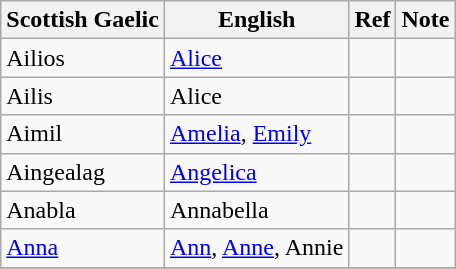<table class="wikitable sortable">
<tr>
<th><strong>Scottish Gaelic</strong></th>
<th><strong>English</strong></th>
<th><strong>Ref</strong></th>
<th><strong>Note</strong></th>
</tr>
<tr>
<td>Ailios</td>
<td><a href='#'>Alice</a></td>
<td></td>
<td></td>
</tr>
<tr>
<td>Ailis</td>
<td>Alice</td>
<td></td>
<td></td>
</tr>
<tr>
<td>Aimil</td>
<td><a href='#'>Amelia</a>, <a href='#'>Emily</a></td>
<td></td>
<td></td>
</tr>
<tr>
<td>Aingealag</td>
<td><a href='#'>Angelica</a></td>
<td></td>
<td></td>
</tr>
<tr>
<td>Anabla</td>
<td>Annabella</td>
<td></td>
<td></td>
</tr>
<tr>
<td><a href='#'>Anna</a></td>
<td><a href='#'>Ann</a>, <a href='#'>Anne</a>, Annie</td>
<td></td>
<td></td>
</tr>
<tr>
</tr>
</table>
